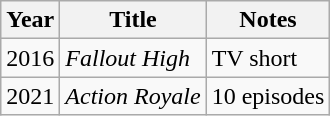<table class="wikitable">
<tr>
<th>Year</th>
<th>Title</th>
<th>Notes</th>
</tr>
<tr>
<td>2016</td>
<td><em>Fallout High</em></td>
<td>TV short</td>
</tr>
<tr>
<td>2021</td>
<td><em>Action Royale</em></td>
<td>10 episodes</td>
</tr>
</table>
